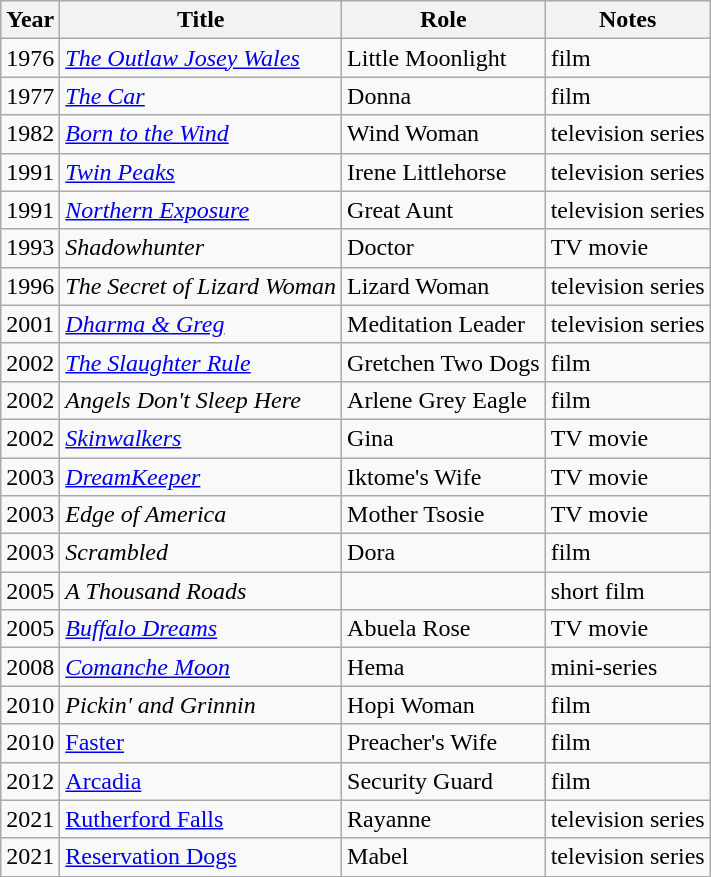<table class="wikitable">
<tr>
<th>Year</th>
<th>Title</th>
<th>Role</th>
<th>Notes</th>
</tr>
<tr>
<td>1976</td>
<td><em><a href='#'>The Outlaw Josey Wales</a></em></td>
<td>Little Moonlight</td>
<td>film</td>
</tr>
<tr>
<td>1977</td>
<td><em><a href='#'>The Car</a></em></td>
<td>Donna</td>
<td>film</td>
</tr>
<tr>
<td>1982</td>
<td><em><a href='#'>Born to the Wind</a></em></td>
<td>Wind Woman</td>
<td>television series</td>
</tr>
<tr>
<td>1991</td>
<td><em><a href='#'>Twin Peaks</a></em></td>
<td>Irene Littlehorse</td>
<td>television series</td>
</tr>
<tr>
<td>1991</td>
<td><em><a href='#'>Northern Exposure</a></em></td>
<td>Great Aunt</td>
<td>television series</td>
</tr>
<tr>
<td>1993</td>
<td><em>Shadowhunter</em></td>
<td>Doctor</td>
<td>TV movie</td>
</tr>
<tr>
<td>1996</td>
<td><em>The Secret of Lizard Woman</em></td>
<td>Lizard Woman</td>
<td>television series</td>
</tr>
<tr>
<td>2001</td>
<td><em><a href='#'>Dharma & Greg</a></em></td>
<td>Meditation Leader</td>
<td>television series</td>
</tr>
<tr>
<td>2002</td>
<td><em><a href='#'>The Slaughter Rule</a></em></td>
<td>Gretchen Two Dogs</td>
<td>film</td>
</tr>
<tr>
<td>2002</td>
<td><em>Angels Don't Sleep Here</em></td>
<td>Arlene Grey Eagle</td>
<td>film</td>
</tr>
<tr>
<td>2002</td>
<td><em><a href='#'>Skinwalkers</a></em></td>
<td>Gina</td>
<td>TV movie</td>
</tr>
<tr>
<td>2003</td>
<td><em><a href='#'>DreamKeeper</a></em></td>
<td>Iktome's Wife</td>
<td>TV movie</td>
</tr>
<tr>
<td>2003</td>
<td><em>Edge of America</em></td>
<td>Mother Tsosie</td>
<td>TV movie</td>
</tr>
<tr>
<td>2003</td>
<td><em>Scrambled</em></td>
<td>Dora</td>
<td>film</td>
</tr>
<tr>
<td>2005</td>
<td><em>A Thousand Roads</em></td>
<td></td>
<td>short film</td>
</tr>
<tr>
<td>2005</td>
<td><em><a href='#'>Buffalo Dreams</a></em></td>
<td>Abuela Rose</td>
<td>TV movie</td>
</tr>
<tr>
<td>2008</td>
<td><em><a href='#'>Comanche Moon</a></em></td>
<td>Hema</td>
<td>mini-series</td>
</tr>
<tr>
<td>2010</td>
<td><em>Pickin' and Grinnin<strong></td>
<td>Hopi Woman</td>
<td>film</td>
</tr>
<tr>
<td>2010</td>
<td></em><a href='#'>Faster</a><em></td>
<td>Preacher's Wife</td>
<td>film</td>
</tr>
<tr>
<td>2012</td>
<td></em><a href='#'>Arcadia</a><em></td>
<td>Security Guard</td>
<td>film</td>
</tr>
<tr>
<td>2021</td>
<td></em><a href='#'>Rutherford Falls</a><em></td>
<td>Rayanne</td>
<td>television series</td>
</tr>
<tr>
<td>2021</td>
<td></em><a href='#'>Reservation Dogs</a><em></td>
<td>Mabel</td>
<td>television series</td>
</tr>
</table>
